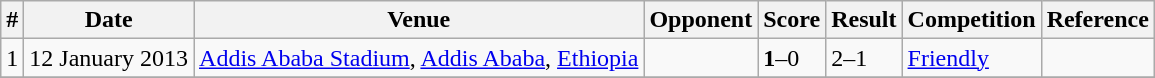<table class="wikitable">
<tr>
<th>#</th>
<th>Date</th>
<th>Venue</th>
<th>Opponent</th>
<th>Score</th>
<th>Result</th>
<th>Competition</th>
<th>Reference</th>
</tr>
<tr>
<td>1</td>
<td>12 January 2013</td>
<td><a href='#'>Addis Ababa Stadium</a>, <a href='#'>Addis Ababa</a>, <a href='#'>Ethiopia</a></td>
<td></td>
<td><strong>1</strong>–0</td>
<td>2–1</td>
<td><a href='#'>Friendly</a></td>
<td></td>
</tr>
<tr>
</tr>
</table>
